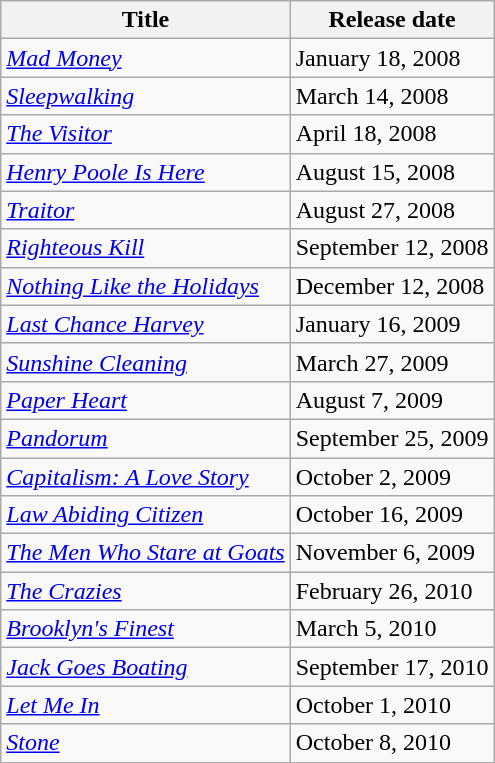<table class="wikitable sortable">
<tr>
<th>Title</th>
<th>Release date</th>
</tr>
<tr>
<td><em><a href='#'>Mad Money</a></em></td>
<td>January 18, 2008</td>
</tr>
<tr>
<td><em><a href='#'>Sleepwalking</a></em></td>
<td>March 14, 2008</td>
</tr>
<tr>
<td><em><a href='#'>The Visitor</a></em></td>
<td>April 18, 2008</td>
</tr>
<tr>
<td><em><a href='#'>Henry Poole Is Here</a></em></td>
<td>August 15, 2008</td>
</tr>
<tr>
<td><em><a href='#'>Traitor</a></em></td>
<td>August 27, 2008</td>
</tr>
<tr>
<td><em><a href='#'>Righteous Kill</a></em></td>
<td>September 12, 2008</td>
</tr>
<tr>
<td><em><a href='#'>Nothing Like the Holidays</a></em></td>
<td>December 12, 2008</td>
</tr>
<tr>
<td><em><a href='#'>Last Chance Harvey</a></em></td>
<td>January 16, 2009</td>
</tr>
<tr>
<td><em><a href='#'>Sunshine Cleaning</a></em></td>
<td>March 27, 2009</td>
</tr>
<tr>
<td><em><a href='#'>Paper Heart</a></em></td>
<td>August 7, 2009</td>
</tr>
<tr>
<td><em><a href='#'>Pandorum</a></em></td>
<td>September 25, 2009</td>
</tr>
<tr>
<td><em><a href='#'>Capitalism: A Love Story</a></em></td>
<td>October 2, 2009</td>
</tr>
<tr>
<td><em><a href='#'>Law Abiding Citizen</a></em></td>
<td>October 16, 2009</td>
</tr>
<tr>
<td><em><a href='#'>The Men Who Stare at Goats</a></em></td>
<td>November 6, 2009</td>
</tr>
<tr>
<td><em><a href='#'>The Crazies</a></em></td>
<td>February 26, 2010</td>
</tr>
<tr>
<td><em><a href='#'>Brooklyn's Finest</a></em></td>
<td>March 5, 2010</td>
</tr>
<tr>
<td><em><a href='#'>Jack Goes Boating</a></em></td>
<td>September 17, 2010</td>
</tr>
<tr>
<td><em><a href='#'>Let Me In</a></em></td>
<td>October 1, 2010</td>
</tr>
<tr>
<td><em><a href='#'>Stone</a></em></td>
<td>October 8, 2010</td>
</tr>
</table>
